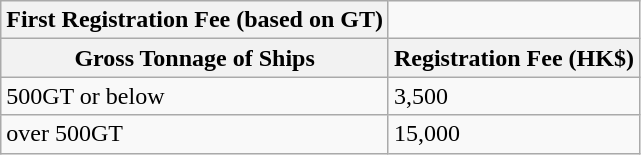<table class="wikitable" border="1">
<tr>
<th>First Registration Fee (based on GT)</th>
</tr>
<tr>
<th>Gross Tonnage of Ships</th>
<th>Registration Fee (HK$)</th>
</tr>
<tr>
<td>500GT or below</td>
<td>3,500</td>
</tr>
<tr>
<td>over 500GT</td>
<td>15,000</td>
</tr>
</table>
